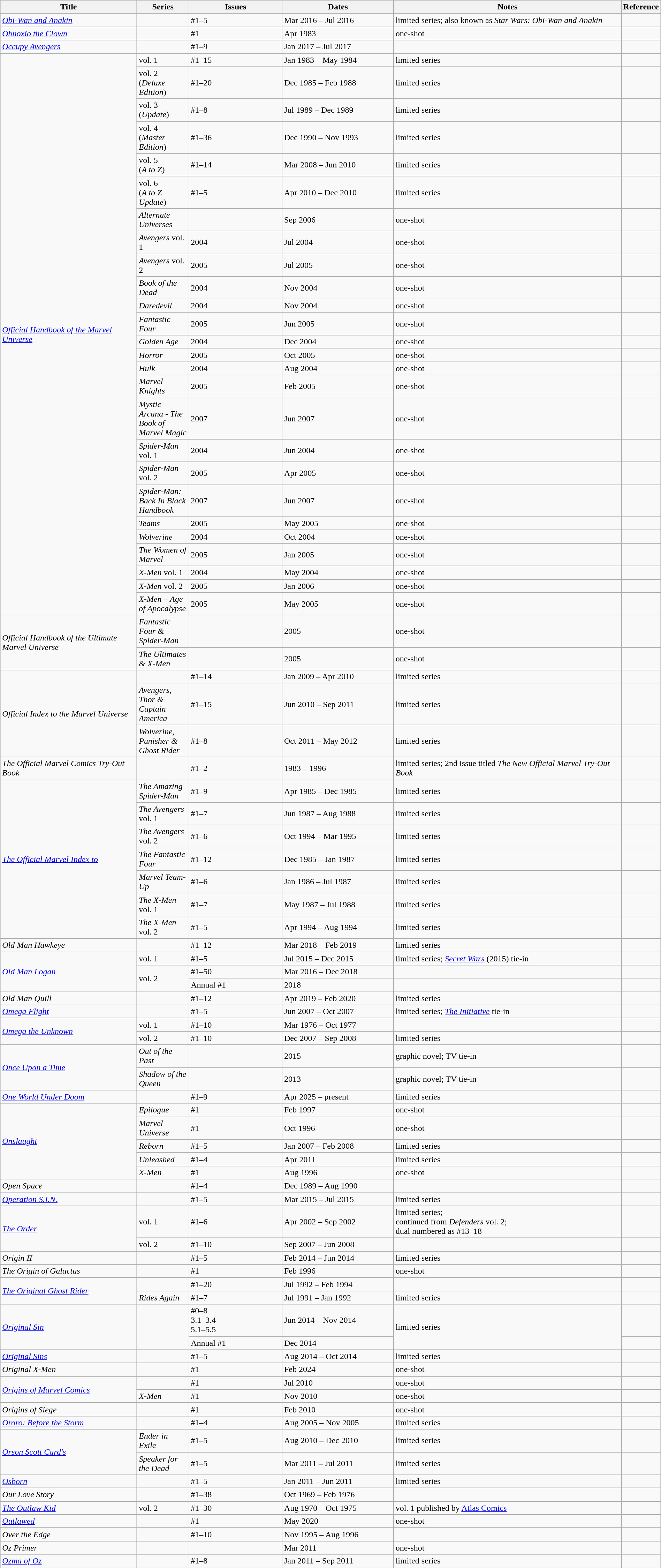<table class="wikitable sortable" style="width:100%;">
<tr>
<th width=22%>Title</th>
<th width=8%>Series</th>
<th width=15%>Issues</th>
<th width=18%>Dates</th>
<th width=37%>Notes</th>
<th>Reference</th>
</tr>
<tr>
<td><em><a href='#'>Obi-Wan and Anakin</a></em></td>
<td></td>
<td>#1–5</td>
<td>Mar 2016 – Jul 2016</td>
<td>limited series; also known as <em>Star Wars: Obi-Wan and Anakin</em></td>
<td></td>
</tr>
<tr>
<td><em><a href='#'>Obnoxio the Clown</a></em></td>
<td></td>
<td>#1</td>
<td>Apr 1983</td>
<td>one-shot</td>
<td></td>
</tr>
<tr>
<td><em><a href='#'>Occupy Avengers</a></em></td>
<td></td>
<td>#1–9</td>
<td>Jan 2017 – Jul 2017</td>
<td></td>
<td></td>
</tr>
<tr>
<td rowspan="26"><em><a href='#'>Official Handbook of the Marvel Universe</a></em></td>
<td>vol. 1</td>
<td>#1–15</td>
<td>Jan 1983 – May 1984</td>
<td>limited series</td>
<td></td>
</tr>
<tr>
<td>vol. 2 <br>(<em>Deluxe Edition</em>)</td>
<td>#1–20</td>
<td>Dec 1985 – Feb 1988</td>
<td>limited series</td>
<td></td>
</tr>
<tr>
<td>vol. 3 <br>(<em>Update</em>)</td>
<td>#1–8</td>
<td>Jul 1989 – Dec 1989</td>
<td>limited series</td>
<td></td>
</tr>
<tr>
<td>vol. 4 <br>(<em>Master Edition</em>)</td>
<td>#1–36</td>
<td>Dec 1990 – Nov 1993</td>
<td>limited series</td>
<td></td>
</tr>
<tr>
<td>vol. 5 <br>(<em>A to Z</em>)</td>
<td>#1–14</td>
<td>Mar 2008 – Jun 2010</td>
<td>limited series</td>
<td></td>
</tr>
<tr>
<td>vol. 6 <br>(<em>A to Z Update</em>)</td>
<td>#1–5</td>
<td>Apr 2010 – Dec 2010</td>
<td>limited series</td>
<td></td>
</tr>
<tr>
<td><em>Alternate Universes</em></td>
<td></td>
<td>Sep 2006</td>
<td>one-shot</td>
<td></td>
</tr>
<tr>
<td><em>Avengers</em> vol. 1</td>
<td>2004</td>
<td>Jul 2004</td>
<td>one-shot</td>
<td></td>
</tr>
<tr>
<td><em>Avengers</em>  vol. 2</td>
<td>2005</td>
<td>Jul 2005</td>
<td>one-shot</td>
<td></td>
</tr>
<tr>
<td><em>Book of the Dead</em></td>
<td>2004</td>
<td>Nov 2004</td>
<td>one-shot</td>
<td></td>
</tr>
<tr>
<td><em>Daredevil</em></td>
<td>2004</td>
<td>Nov 2004</td>
<td>one-shot</td>
<td></td>
</tr>
<tr>
<td><em>Fantastic Four</em></td>
<td>2005</td>
<td>Jun 2005</td>
<td>one-shot</td>
<td></td>
</tr>
<tr>
<td><em>Golden Age</em></td>
<td>2004</td>
<td>Dec 2004</td>
<td>one-shot</td>
<td></td>
</tr>
<tr>
<td><em>Horror</em></td>
<td>2005</td>
<td>Oct 2005</td>
<td>one-shot</td>
<td></td>
</tr>
<tr>
<td><em>Hulk</em></td>
<td>2004</td>
<td>Aug 2004</td>
<td>one-shot</td>
<td></td>
</tr>
<tr>
<td><em>Marvel Knights</em></td>
<td>2005</td>
<td>Feb 2005</td>
<td>one-shot</td>
<td></td>
</tr>
<tr>
<td><em>Mystic Arcana - The Book of Marvel Magic</em></td>
<td>2007</td>
<td>Jun 2007</td>
<td>one-shot</td>
<td></td>
</tr>
<tr>
<td><em>Spider-Man</em> vol. 1</td>
<td>2004</td>
<td>Jun 2004</td>
<td>one-shot</td>
<td></td>
</tr>
<tr>
<td><em>Spider-Man</em> vol. 2</td>
<td>2005</td>
<td>Apr 2005</td>
<td>one-shot</td>
<td></td>
</tr>
<tr>
<td><em>Spider-Man: Back In Black Handbook</em></td>
<td>2007</td>
<td>Jun 2007</td>
<td>one-shot</td>
<td></td>
</tr>
<tr>
<td><em>Teams</em></td>
<td>2005</td>
<td>May 2005</td>
<td>one-shot</td>
<td></td>
</tr>
<tr>
<td><em>Wolverine</em></td>
<td>2004</td>
<td>Oct 2004</td>
<td>one-shot</td>
<td></td>
</tr>
<tr>
<td><em>The Women of Marvel</em></td>
<td>2005</td>
<td>Jan 2005</td>
<td>one-shot</td>
<td></td>
</tr>
<tr>
<td><em>X-Men</em> vol. 1</td>
<td>2004</td>
<td>May 2004</td>
<td>one-shot</td>
<td></td>
</tr>
<tr>
<td><em>X-Men</em> vol. 2</td>
<td>2005</td>
<td>Jan 2006</td>
<td>one-shot</td>
<td></td>
</tr>
<tr>
<td><em>X-Men – Age of Apocalypse</em></td>
<td>2005</td>
<td>May 2005</td>
<td>one-shot</td>
<td></td>
</tr>
<tr>
<td rowspan="2"><em>Official Handbook of the Ultimate Marvel Universe</em></td>
<td><em>Fantastic Four & Spider-Man</em></td>
<td></td>
<td>2005</td>
<td>one-shot</td>
<td></td>
</tr>
<tr>
<td><em>The Ultimates & X-Men</em></td>
<td></td>
<td>2005</td>
<td>one-shot</td>
<td></td>
</tr>
<tr>
<td rowspan="3"><em>Official Index to the Marvel Universe</em></td>
<td></td>
<td>#1–14</td>
<td>Jan 2009 – Apr 2010</td>
<td>limited series</td>
<td></td>
</tr>
<tr>
<td><em>Avengers, Thor & Captain America</em></td>
<td>#1–15</td>
<td>Jun 2010 – Sep 2011</td>
<td>limited series</td>
<td></td>
</tr>
<tr>
<td><em>Wolverine, Punisher & Ghost Rider</em></td>
<td>#1–8</td>
<td>Oct 2011 – May 2012</td>
<td>limited series</td>
<td></td>
</tr>
<tr>
<td><em>The Official Marvel Comics Try-Out Book</em></td>
<td></td>
<td>#1–2</td>
<td>1983 – 1996</td>
<td>limited series; 2nd issue titled <em>The New</em> <em>Official Marvel Try-Out Book</em></td>
<td></td>
</tr>
<tr>
<td rowspan="7"><em><a href='#'>The Official Marvel Index to</a></em></td>
<td><em>The Amazing Spider-Man</em></td>
<td>#1–9</td>
<td>Apr 1985 – Dec 1985</td>
<td>limited series</td>
<td></td>
</tr>
<tr>
<td><em>The Avengers</em> vol. 1</td>
<td>#1–7</td>
<td>Jun 1987 – Aug 1988</td>
<td>limited series</td>
<td></td>
</tr>
<tr>
<td><em>The Avengers</em> vol. 2</td>
<td>#1–6</td>
<td>Oct 1994 – Mar 1995</td>
<td>limited series</td>
<td></td>
</tr>
<tr>
<td><em>The Fantastic Four</em></td>
<td>#1–12</td>
<td>Dec 1985 – Jan 1987</td>
<td>limited series</td>
<td></td>
</tr>
<tr>
<td><em>Marvel Team-Up</em></td>
<td>#1–6</td>
<td>Jan 1986 – Jul 1987</td>
<td>limited series</td>
<td></td>
</tr>
<tr>
<td><em>The X-Men</em> vol. 1</td>
<td>#1–7</td>
<td>May 1987 – Jul 1988</td>
<td>limited series</td>
<td></td>
</tr>
<tr>
<td><em>The X-Men</em> vol. 2</td>
<td>#1–5</td>
<td>Apr 1994 – Aug 1994</td>
<td>limited series</td>
<td></td>
</tr>
<tr>
<td><em>Old Man Hawkeye</em></td>
<td></td>
<td>#1–12</td>
<td>Mar 2018 – Feb 2019</td>
<td>limited series</td>
<td></td>
</tr>
<tr>
<td rowspan="3"><em><a href='#'>Old Man Logan</a></em></td>
<td>vol. 1</td>
<td>#1–5</td>
<td>Jul 2015 – Dec 2015</td>
<td>limited series; <em><a href='#'>Secret Wars</a></em> (2015) tie-in</td>
<td></td>
</tr>
<tr>
<td rowspan="2">vol. 2</td>
<td>#1–50</td>
<td>Mar 2016 – Dec 2018</td>
<td></td>
<td></td>
</tr>
<tr>
<td>Annual #1</td>
<td>2018</td>
<td></td>
<td></td>
</tr>
<tr>
<td><em>Old Man Quill</em></td>
<td></td>
<td>#1–12</td>
<td>Apr 2019 – Feb 2020</td>
<td>limited series</td>
<td></td>
</tr>
<tr>
<td><em><a href='#'>Omega Flight</a></em></td>
<td></td>
<td>#1–5</td>
<td>Jun 2007 – Oct 2007</td>
<td>limited series; <em><a href='#'>The Initiative</a></em> tie-in</td>
<td></td>
</tr>
<tr>
<td rowspan="2"><em><a href='#'>Omega the Unknown</a></em></td>
<td>vol. 1</td>
<td>#1–10</td>
<td>Mar 1976 – Oct 1977</td>
<td></td>
<td></td>
</tr>
<tr>
<td>vol. 2</td>
<td>#1–10</td>
<td>Dec 2007 – Sep 2008</td>
<td>limited series</td>
<td></td>
</tr>
<tr>
<td rowspan="2"><em><a href='#'>Once Upon a Time</a></em></td>
<td><em>Out of the Past</em></td>
<td></td>
<td>2015</td>
<td>graphic novel; TV tie-in</td>
<td></td>
</tr>
<tr>
<td><em>Shadow of the Queen</em></td>
<td></td>
<td>2013</td>
<td>graphic novel; TV tie-in</td>
<td></td>
</tr>
<tr>
<td><em><a href='#'>One World Under Doom</a></em></td>
<td></td>
<td>#1–9</td>
<td>Apr 2025 – present</td>
<td>limited series</td>
<td></td>
</tr>
<tr>
<td rowspan="5"><em><a href='#'>Onslaught</a></em></td>
<td><em>Epilogue</em></td>
<td>#1</td>
<td>Feb 1997</td>
<td>one-shot</td>
<td></td>
</tr>
<tr>
<td><em>Marvel Universe</em></td>
<td>#1</td>
<td>Oct 1996</td>
<td>one-shot</td>
<td></td>
</tr>
<tr>
<td><em>Reborn</em></td>
<td>#1–5</td>
<td>Jan 2007 – Feb 2008</td>
<td>limited series</td>
<td></td>
</tr>
<tr>
<td><em>Unleashed</em></td>
<td>#1–4</td>
<td>Apr 2011</td>
<td>limited series</td>
<td></td>
</tr>
<tr>
<td><em>X-Men</em></td>
<td>#1</td>
<td>Aug 1996</td>
<td>one-shot</td>
<td></td>
</tr>
<tr>
<td><em>Open Space</em></td>
<td></td>
<td>#1–4</td>
<td>Dec 1989 – Aug 1990</td>
<td></td>
<td></td>
</tr>
<tr>
<td><em><a href='#'>Operation S.I.N.</a></em></td>
<td></td>
<td>#1–5</td>
<td>Mar 2015 – Jul 2015</td>
<td>limited series</td>
<td></td>
</tr>
<tr>
<td rowspan="2"><em><a href='#'>The Order</a></em></td>
<td>vol. 1</td>
<td>#1–6</td>
<td>Apr 2002 – Sep 2002</td>
<td>limited series;<br>continued from <em>Defenders</em> vol. 2; <br>dual numbered as #13–18</td>
<td></td>
</tr>
<tr>
<td>vol. 2</td>
<td>#1–10</td>
<td>Sep 2007 – Jun 2008</td>
<td></td>
<td></td>
</tr>
<tr>
<td><em>Origin II</em></td>
<td></td>
<td>#1–5</td>
<td>Feb 2014 – Jun 2014</td>
<td>limited series</td>
<td></td>
</tr>
<tr>
<td><em>The Origin of Galactus</em></td>
<td></td>
<td>#1</td>
<td>Feb 1996</td>
<td>one-shot</td>
<td></td>
</tr>
<tr>
<td rowspan="2"><em><a href='#'>The Original Ghost Rider</a></em></td>
<td></td>
<td>#1–20</td>
<td>Jul 1992 – Feb 1994</td>
<td></td>
<td></td>
</tr>
<tr>
<td><em>Rides Again</em></td>
<td>#1–7</td>
<td>Jul 1991 – Jan 1992</td>
<td>limited series</td>
<td></td>
</tr>
<tr>
<td rowspan="2"><em><a href='#'>Original Sin</a></em></td>
<td rowspan="2"></td>
<td>#0–8<br>3.1–3.4<br>5.1–5.5</td>
<td>Jun 2014 – Nov 2014</td>
<td rowspan="2">limited series</td>
<td></td>
</tr>
<tr>
<td>Annual #1</td>
<td>Dec 2014</td>
<td></td>
</tr>
<tr>
<td><em><a href='#'>Original Sins</a></em></td>
<td></td>
<td>#1–5</td>
<td>Aug 2014 – Oct 2014</td>
<td>limited series</td>
<td></td>
</tr>
<tr>
<td><em>Original X-Men</em></td>
<td></td>
<td>#1</td>
<td>Feb 2024</td>
<td>one-shot</td>
<td></td>
</tr>
<tr>
<td rowspan="2"><em><a href='#'>Origins of Marvel Comics</a></em></td>
<td></td>
<td>#1</td>
<td>Jul 2010</td>
<td>one-shot</td>
<td></td>
</tr>
<tr>
<td><em>X-Men</em></td>
<td>#1</td>
<td>Nov 2010</td>
<td>one-shot</td>
<td></td>
</tr>
<tr>
<td><em>Origins of Siege</em></td>
<td></td>
<td>#1</td>
<td>Feb 2010</td>
<td>one-shot</td>
<td></td>
</tr>
<tr>
<td><em><a href='#'>Ororo: Before the Storm</a></em></td>
<td></td>
<td>#1–4</td>
<td>Aug 2005 – Nov 2005</td>
<td>limited series</td>
<td></td>
</tr>
<tr>
<td rowspan="2"><em><a href='#'>Orson Scott Card's</a></em></td>
<td><em>Ender in Exile</em></td>
<td>#1–5</td>
<td>Aug 2010 – Dec 2010</td>
<td>limited series</td>
<td></td>
</tr>
<tr>
<td><em>Speaker for the Dead</em></td>
<td>#1–5</td>
<td>Mar 2011 – Jul 2011</td>
<td>limited series</td>
<td></td>
</tr>
<tr>
<td><em><a href='#'>Osborn</a></em></td>
<td></td>
<td>#1–5</td>
<td>Jan 2011 – Jun 2011</td>
<td>limited series</td>
<td></td>
</tr>
<tr>
<td><em>Our Love Story</em></td>
<td></td>
<td>#1–38</td>
<td>Oct 1969 – Feb 1976</td>
<td></td>
<td></td>
</tr>
<tr>
<td><em><a href='#'>The Outlaw Kid</a></em></td>
<td>vol. 2</td>
<td>#1–30</td>
<td>Aug 1970 – Oct 1975</td>
<td>vol. 1 published by <a href='#'>Atlas Comics</a></td>
<td></td>
</tr>
<tr>
<td><em><a href='#'>Outlawed</a></em></td>
<td></td>
<td>#1</td>
<td>May 2020</td>
<td>one-shot</td>
<td></td>
</tr>
<tr>
<td><em>Over the Edge</em></td>
<td></td>
<td>#1–10</td>
<td>Nov 1995 – Aug 1996</td>
<td></td>
<td></td>
</tr>
<tr>
<td><em>Oz Primer</em></td>
<td></td>
<td></td>
<td>Mar 2011</td>
<td>one-shot</td>
<td></td>
</tr>
<tr>
<td><em><a href='#'>Ozma of Oz</a></em></td>
<td></td>
<td>#1–8</td>
<td>Jan 2011 – Sep 2011</td>
<td>limited series</td>
<td></td>
</tr>
</table>
